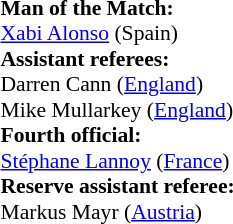<table style="width:100%; font-size:90%;">
<tr>
<td><br><strong>Man of the Match:</strong>
<br><a href='#'>Xabi Alonso</a> (Spain)<br><strong>Assistant referees:</strong>
<br>Darren Cann (<a href='#'>England</a>)
<br>Mike Mullarkey (<a href='#'>England</a>)
<br><strong>Fourth official:</strong>
<br><a href='#'>Stéphane Lannoy</a> (<a href='#'>France</a>)
<br><strong>Reserve assistant referee:</strong>
<br>Markus Mayr (<a href='#'>Austria</a>)</td>
</tr>
</table>
